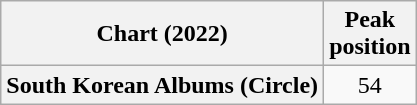<table class="wikitable plainrowheaders" style="text-align:center">
<tr>
<th scope="col">Chart (2022)</th>
<th scope="col">Peak<br>position</th>
</tr>
<tr>
<th scope="row">South Korean Albums (Circle)</th>
<td>54</td>
</tr>
</table>
